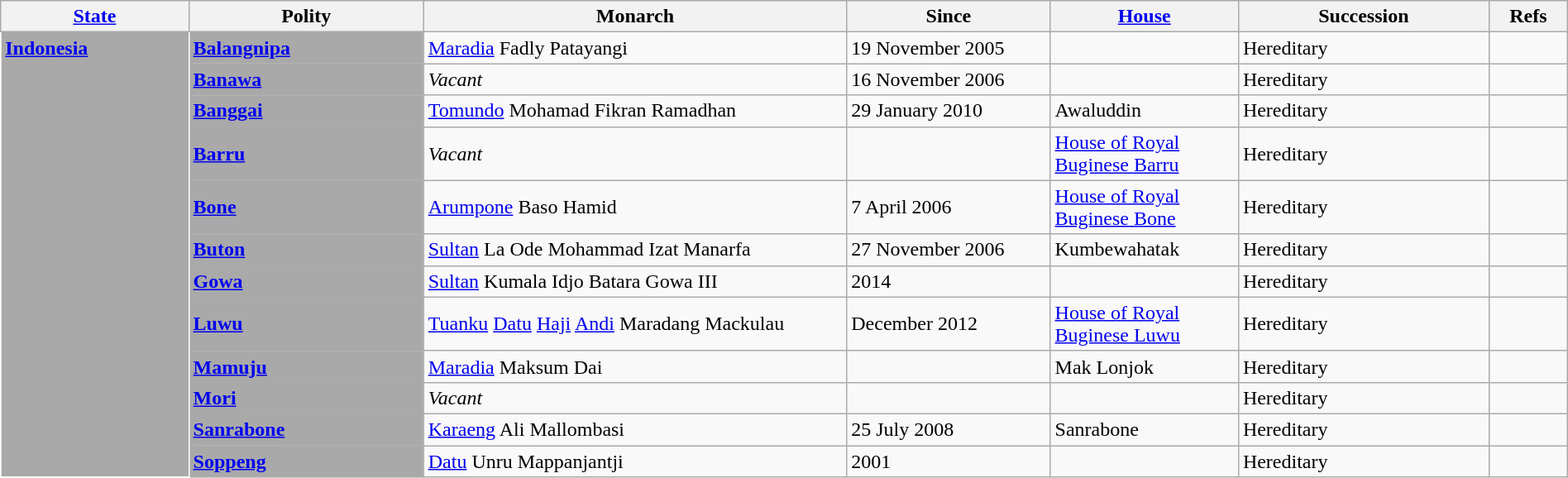<table class="wikitable" width="100%">
<tr>
<th width="12%"><a href='#'>State</a></th>
<th width="15%">Polity</th>
<th width="27%">Monarch</th>
<th width="13%">Since</th>
<th width="12%"><a href='#'>House</a></th>
<th width="16%">Succession</th>
<th width="5%">Refs</th>
</tr>
<tr>
<td bgcolor="#A9A9A9" rowspan="12" style="vertical-align: top; border-color: white;"> <strong><a href='#'><span>Indonesia</span></a></strong></td>
<td bgcolor="#A9A9A9"><strong><a href='#'><span>Balangnipa</span></a></strong></td>
<td><a href='#'>Maradia</a> Fadly Patayangi</td>
<td>19 November 2005</td>
<td></td>
<td>Hereditary</td>
<td align="center"></td>
</tr>
<tr>
<td bgcolor="#A9A9A9"><strong><a href='#'><span>Banawa</span></a></strong></td>
<td><em>Vacant</em> </td>
<td>16 November 2006</td>
<td></td>
<td>Hereditary</td>
<td align="center"></td>
</tr>
<tr>
<td bgcolor="#A9A9A9">  <strong><a href='#'><span>Banggai</span></a></strong></td>
<td><a href='#'>Tomundo</a> Mohamad Fikran Ramadhan </td>
<td>29 January 2010</td>
<td>Awaluddin</td>
<td>Hereditary</td>
<td align="center"></td>
</tr>
<tr>
<td bgcolor="#A9A9A9"><strong><a href='#'><span>Barru</span></a></strong></td>
<td><em>Vacant</em> </td>
<td></td>
<td><a href='#'>House of Royal Buginese Barru</a></td>
<td>Hereditary</td>
<td align="center"></td>
</tr>
<tr>
<td bgcolor="#A9A9A9">  <strong><a href='#'><span>Bone</span></a></strong></td>
<td><a href='#'>Arumpone</a> Baso Hamid</td>
<td>7 April 2006</td>
<td><a href='#'>House of Royal Buginese Bone</a></td>
<td>Hereditary</td>
<td align="center"></td>
</tr>
<tr>
<td bgcolor="#A9A9A9"> <strong><a href='#'><span>Buton</span></a></strong> </td>
<td><a href='#'>Sultan</a> La Ode Mohammad Izat Manarfa</td>
<td>27 November 2006</td>
<td>Kumbewahatak</td>
<td>Hereditary</td>
<td align="center"></td>
</tr>
<tr>
<td bgcolor="#A9A9A9"> <strong><a href='#'><span>Gowa</span></a></strong></td>
<td><a href='#'>Sultan</a> Kumala Idjo Batara Gowa III </td>
<td>2014</td>
<td></td>
<td>Hereditary</td>
<td align="center"></td>
</tr>
<tr>
<td bgcolor="#A9A9A9"><strong><a href='#'><span>Luwu</span></a></strong></td>
<td><a href='#'>Tuanku</a> <a href='#'>Datu</a> <a href='#'>Haji</a> <a href='#'>Andi</a> Maradang Mackulau</td>
<td>December 2012</td>
<td><a href='#'>House of Royal Buginese Luwu</a></td>
<td>Hereditary</td>
<td align="center"></td>
</tr>
<tr>
<td bgcolor="#A9A9A9"><strong><a href='#'><span>Mamuju</span></a></strong></td>
<td><a href='#'>Maradia</a> Maksum Dai</td>
<td></td>
<td>Mak Lonjok</td>
<td>Hereditary</td>
<td align="center"></td>
</tr>
<tr>
<td bgcolor="#A9A9A9"><strong><a href='#'><span>Mori</span></a></strong></td>
<td><em>Vacant</em> </td>
<td></td>
<td></td>
<td>Hereditary</td>
<td align="center"></td>
</tr>
<tr>
<td bgcolor="#A9A9A9"><strong><a href='#'><span>Sanrabone</span></a></strong></td>
<td><a href='#'>Karaeng</a> Ali Mallombasi</td>
<td>25 July 2008</td>
<td>Sanrabone</td>
<td>Hereditary</td>
<td align="center"></td>
</tr>
<tr>
<td bgcolor="#A9A9A9"><strong><a href='#'><span>Soppeng</span></a></strong></td>
<td><a href='#'>Datu</a> Unru Mappanjantji</td>
<td>2001</td>
<td></td>
<td>Hereditary</td>
<td align="center"></td>
</tr>
</table>
